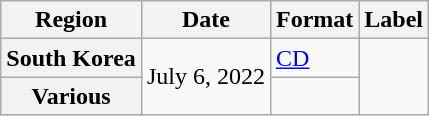<table class="wikitable plainrowheaders">
<tr>
<th scope="col">Region</th>
<th scope="col">Date</th>
<th scope="col">Format</th>
<th scope="col">Label</th>
</tr>
<tr>
<th scope="row">South Korea</th>
<td rowspan="2">July 6, 2022</td>
<td><a href='#'>CD</a></td>
<td rowspan="2"></td>
</tr>
<tr>
<th scope="row">Various </th>
<td></td>
</tr>
</table>
